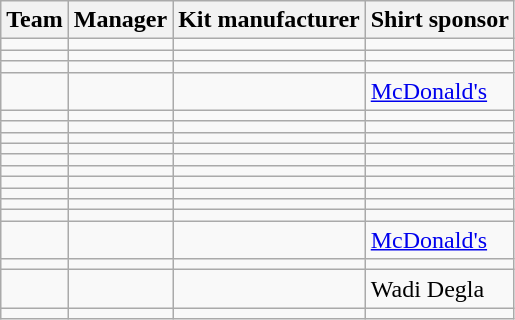<table class="wikitable sortable" style="text-align: left; font-size:100%">
<tr>
<th>Team</th>
<th>Manager</th>
<th>Kit manufacturer</th>
<th>Shirt sponsor</th>
</tr>
<tr>
<td></td>
<td></td>
<td> </td>
<td></td>
</tr>
<tr>
<td></td>
<td></td>
<td> </td>
<td></td>
</tr>
<tr>
<td></td>
<td></td>
<td> </td>
<td></td>
</tr>
<tr>
<td></td>
<td></td>
<td> </td>
<td><a href='#'>McDonald's</a></td>
</tr>
<tr>
<td></td>
<td></td>
<td> </td>
<td></td>
</tr>
<tr>
<td></td>
<td></td>
<td> </td>
<td></td>
</tr>
<tr>
<td></td>
<td></td>
<td> </td>
<td></td>
</tr>
<tr>
<td></td>
<td></td>
<td> </td>
<td></td>
</tr>
<tr>
<td></td>
<td></td>
<td> </td>
<td></td>
</tr>
<tr>
<td></td>
<td></td>
<td> </td>
<td></td>
</tr>
<tr>
<td></td>
<td></td>
<td> </td>
<td></td>
</tr>
<tr>
<td></td>
<td></td>
<td> </td>
<td></td>
</tr>
<tr>
<td></td>
<td></td>
<td> </td>
<td></td>
</tr>
<tr>
<td></td>
<td></td>
<td> </td>
<td></td>
</tr>
<tr>
<td></td>
<td></td>
<td> </td>
<td><a href='#'>McDonald's</a></td>
</tr>
<tr>
<td></td>
<td></td>
<td> </td>
<td></td>
</tr>
<tr>
<td></td>
<td></td>
<td>  </td>
<td>Wadi Degla</td>
</tr>
<tr>
<td></td>
<td></td>
<td> </td>
<td></td>
</tr>
</table>
